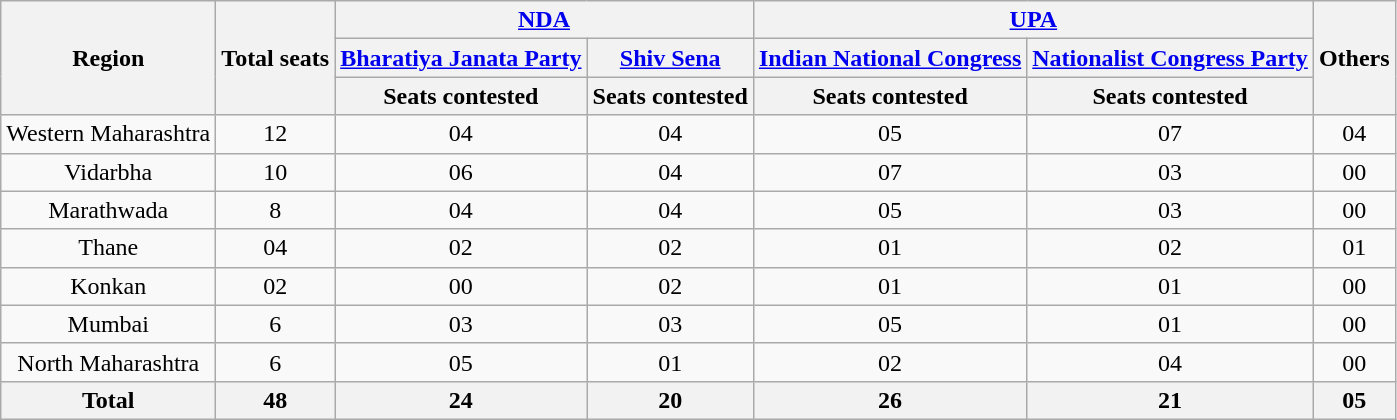<table class="wikitable sortable" style="text-align:center;">
<tr>
<th rowspan="3">Region</th>
<th rowspan="3">Total seats</th>
<th colspan="2"><a href='#'>NDA</a></th>
<th colspan="2"><a href='#'>UPA</a></th>
<th rowspan="3">Others</th>
</tr>
<tr>
<th><a href='#'>Bharatiya Janata Party</a></th>
<th><a href='#'>Shiv Sena</a></th>
<th><a href='#'>Indian National Congress</a></th>
<th><a href='#'>Nationalist Congress Party</a></th>
</tr>
<tr>
<th>Seats contested</th>
<th>Seats contested</th>
<th>Seats contested</th>
<th>Seats contested</th>
</tr>
<tr>
<td>Western Maharashtra</td>
<td>12</td>
<td>04</td>
<td>04</td>
<td>05</td>
<td>07</td>
<td>04</td>
</tr>
<tr>
<td>Vidarbha</td>
<td>10</td>
<td>06</td>
<td>04</td>
<td>07</td>
<td>03</td>
<td>00</td>
</tr>
<tr>
<td>Marathwada</td>
<td>8</td>
<td>04</td>
<td>04</td>
<td>05</td>
<td>03</td>
<td>00</td>
</tr>
<tr>
<td>Thane</td>
<td>04</td>
<td>02</td>
<td>02</td>
<td>01</td>
<td>02</td>
<td>01</td>
</tr>
<tr>
<td>Konkan</td>
<td>02</td>
<td>00</td>
<td>02</td>
<td>01</td>
<td>01</td>
<td>00</td>
</tr>
<tr>
<td>Mumbai</td>
<td>6</td>
<td>03</td>
<td>03</td>
<td>05</td>
<td>01</td>
<td>00</td>
</tr>
<tr>
<td>North Maharashtra</td>
<td>6</td>
<td>05</td>
<td>01</td>
<td>02</td>
<td>04</td>
<td>00</td>
</tr>
<tr>
<th><strong>Total</strong></th>
<th><strong>48</strong></th>
<th>24</th>
<th>20</th>
<th>26</th>
<th>21</th>
<th>05</th>
</tr>
</table>
